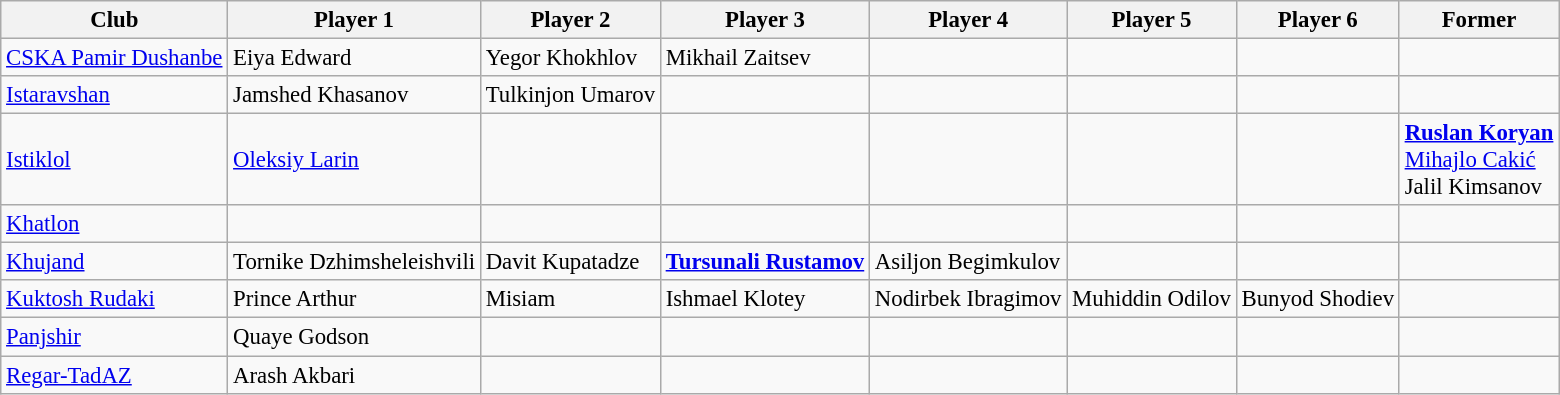<table class="wikitable" style="font-size:95%;">
<tr>
<th>Club</th>
<th>Player 1</th>
<th>Player 2</th>
<th>Player 3</th>
<th>Player 4</th>
<th>Player 5</th>
<th>Player 6</th>
<th>Former</th>
</tr>
<tr>
<td><a href='#'>CSKA Pamir Dushanbe</a></td>
<td> Eiya Edward</td>
<td> Yegor Khokhlov</td>
<td> Mikhail Zaitsev</td>
<td></td>
<td></td>
<td></td>
<td></td>
</tr>
<tr>
<td><a href='#'>Istaravshan</a></td>
<td> Jamshed Khasanov</td>
<td> Tulkinjon Umarov</td>
<td></td>
<td></td>
<td></td>
<td></td>
<td></td>
</tr>
<tr>
<td><a href='#'>Istiklol</a></td>
<td> <a href='#'>Oleksiy Larin</a></td>
<td></td>
<td></td>
<td></td>
<td></td>
<td></td>
<td> <strong><a href='#'>Ruslan Koryan</a></strong> <br>  <a href='#'>Mihajlo Cakić</a> <br>  Jalil Kimsanov</td>
</tr>
<tr>
<td><a href='#'>Khatlon</a></td>
<td></td>
<td></td>
<td></td>
<td></td>
<td></td>
<td></td>
<td></td>
</tr>
<tr>
<td><a href='#'>Khujand</a></td>
<td> Tornike Dzhimsheleishvili</td>
<td> Davit Kupatadze</td>
<td> <strong><a href='#'>Tursunali Rustamov</a></strong></td>
<td> Asiljon Begimkulov</td>
<td></td>
<td></td>
<td></td>
</tr>
<tr>
<td><a href='#'>Kuktosh Rudaki</a></td>
<td> Prince Arthur</td>
<td> Misiam </td>
<td> Ishmael Klotey</td>
<td> Nodirbek Ibragimov</td>
<td> Muhiddin Odilov</td>
<td> Bunyod Shodiev</td>
<td></td>
</tr>
<tr>
<td><a href='#'>Panjshir</a></td>
<td> Quaye Godson</td>
<td></td>
<td></td>
<td></td>
<td></td>
<td></td>
<td></td>
</tr>
<tr>
<td><a href='#'>Regar-TadAZ</a></td>
<td> Arash Akbari</td>
<td></td>
<td></td>
<td></td>
<td></td>
<td></td>
<td></td>
</tr>
</table>
